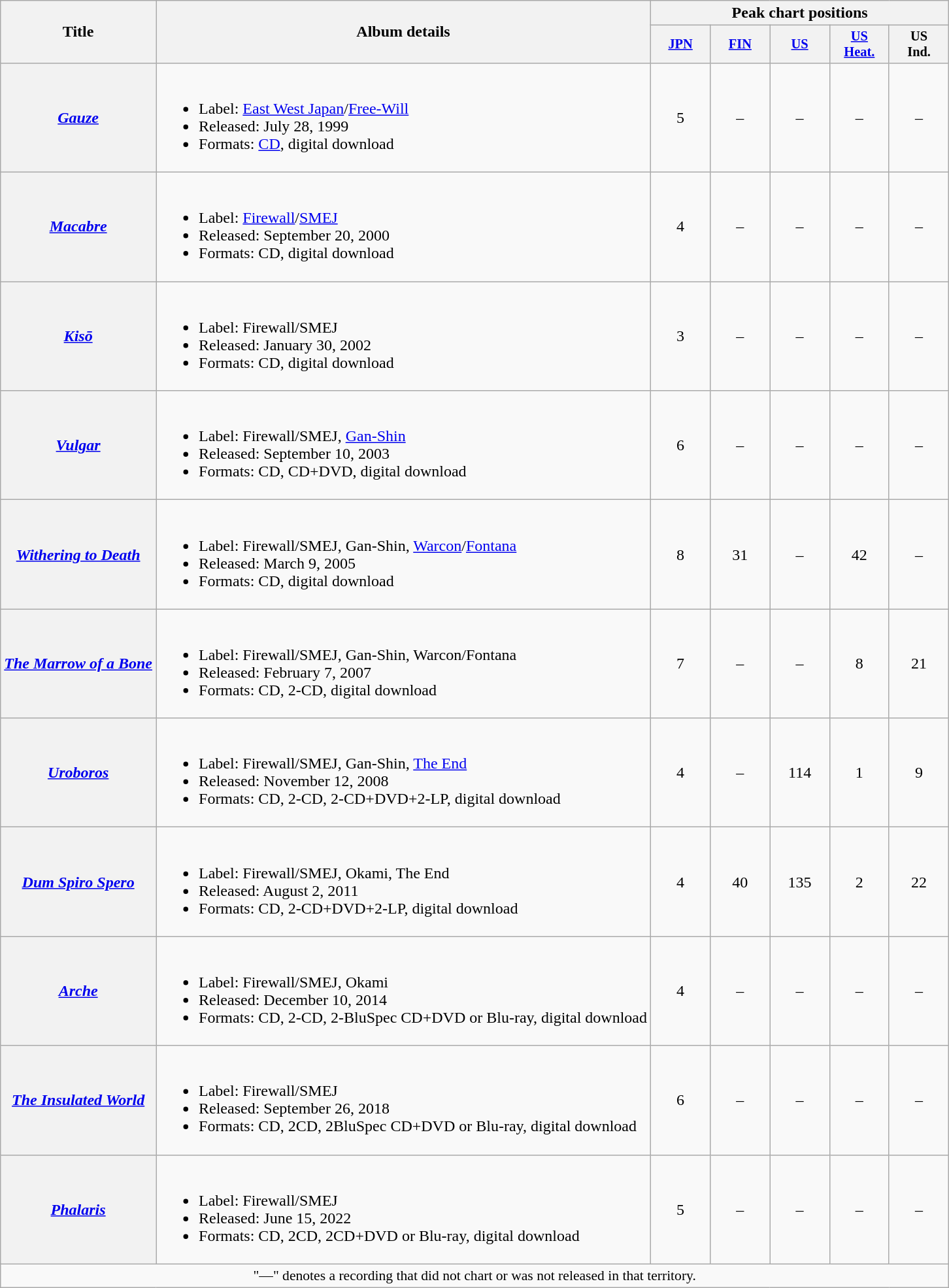<table class="wikitable plainrowheaders">
<tr>
<th scope="col" rowspan="2">Title</th>
<th scope="col" rowspan="2">Album details</th>
<th scope="col" colspan="5">Peak chart positions</th>
</tr>
<tr>
<th scope="col" style="width:4em;font-size:85%"><a href='#'>JPN</a><br></th>
<th scope="col" style="width:4em;font-size:85%"><a href='#'>FIN</a><br></th>
<th scope="col" style="width:4em;font-size:85%"><a href='#'>US</a></th>
<th scope="col" style="width:4em;font-size:85%"><a href='#'>US<br>Heat.</a></th>
<th scope="col" style="width:4em;font-size:85%">US<br>Ind.</th>
</tr>
<tr>
<th scope="row"><em><a href='#'>Gauze</a></em></th>
<td><br><ul><li>Label:  <a href='#'>East West Japan</a>/<a href='#'>Free-Will</a></li><li>Released: July 28, 1999</li><li>Formats: <a href='#'>CD</a>, digital download</li></ul></td>
<td align="center">5</td>
<td align="center">–</td>
<td align="center">–</td>
<td align="center">–</td>
<td align="center">–</td>
</tr>
<tr>
<th scope="row"><em><a href='#'>Macabre</a></em></th>
<td><br><ul><li>Label: <a href='#'>Firewall</a>/<a href='#'>SMEJ</a></li><li>Released: September 20, 2000</li><li>Formats: CD, digital download</li></ul></td>
<td align="center">4</td>
<td align="center">–</td>
<td align="center">–</td>
<td align="center">–</td>
<td align="center">–</td>
</tr>
<tr>
<th scope="row"><em><a href='#'>Kisō</a></em></th>
<td><br><ul><li>Label: Firewall/SMEJ</li><li>Released: January 30, 2002</li><li>Formats: CD, digital download</li></ul></td>
<td align="center">3</td>
<td align="center">–</td>
<td align="center">–</td>
<td align="center">–</td>
<td align="center">–</td>
</tr>
<tr>
<th scope="row"><em><a href='#'>Vulgar</a></em></th>
<td><br><ul><li>Label: Firewall/SMEJ, <a href='#'>Gan-Shin</a></li><li>Released: September 10, 2003</li><li>Formats: CD, CD+DVD, digital download</li></ul></td>
<td align="center">6</td>
<td align="center">–</td>
<td align="center">–</td>
<td align="center">–</td>
<td align="center">–</td>
</tr>
<tr>
<th scope="row"><em><a href='#'>Withering to Death</a></em></th>
<td><br><ul><li>Label: Firewall/SMEJ, Gan-Shin, <a href='#'>Warcon</a>/<a href='#'>Fontana</a></li><li>Released: March 9, 2005</li><li>Formats: CD, digital download</li></ul></td>
<td align="center">8</td>
<td align="center">31</td>
<td align="center">–</td>
<td align="center">42</td>
<td align="center">–</td>
</tr>
<tr>
<th scope="row"><em><a href='#'>The Marrow of a Bone</a></em></th>
<td><br><ul><li>Label: Firewall/SMEJ, Gan-Shin, Warcon/Fontana</li><li>Released: February 7, 2007</li><li>Formats: CD, 2-CD, digital download</li></ul></td>
<td align="center">7</td>
<td align="center">–</td>
<td align="center">–</td>
<td align="center">8</td>
<td align = "center">21</td>
</tr>
<tr>
<th scope="row"><em><a href='#'>Uroboros</a></em></th>
<td><br><ul><li>Label: Firewall/SMEJ, Gan-Shin, <a href='#'>The End</a></li><li>Released: November 12, 2008</li><li>Formats: CD, 2-CD, 2-CD+DVD+2-LP, digital download</li></ul></td>
<td align="center">4</td>
<td align="center">–</td>
<td align="center">114</td>
<td align="center">1</td>
<td align="center">9</td>
</tr>
<tr>
<th scope="row"><em><a href='#'>Dum Spiro Spero</a></em></th>
<td><br><ul><li>Label: Firewall/SMEJ, Okami, The End</li><li>Released: August 2, 2011</li><li>Formats: CD, 2-CD+DVD+2-LP, digital download</li></ul></td>
<td align="center">4</td>
<td align="center">40</td>
<td align="center">135</td>
<td align="center">2</td>
<td align="center">22</td>
</tr>
<tr>
<th scope="row"><em><a href='#'>Arche</a></em></th>
<td><br><ul><li>Label: Firewall/SMEJ, Okami</li><li>Released: December 10, 2014</li><li>Formats: CD, 2-CD, 2-BluSpec CD+DVD or Blu-ray, digital download</li></ul></td>
<td align="center">4</td>
<td align="center">–</td>
<td align="center">–</td>
<td align="center">–</td>
<td align="center">–</td>
</tr>
<tr>
<th scope="row"><em><a href='#'>The Insulated World</a></em></th>
<td><br><ul><li>Label: Firewall/SMEJ</li><li>Released: September 26, 2018</li><li>Formats: CD, 2CD, 2BluSpec CD+DVD or Blu-ray, digital download</li></ul></td>
<td align="center">6</td>
<td align="center">–</td>
<td align="center">–</td>
<td align="center">–</td>
<td align="center">–</td>
</tr>
<tr>
<th scope="row"><em><a href='#'>Phalaris</a></em></th>
<td><br><ul><li>Label: Firewall/SMEJ</li><li>Released: June 15, 2022</li><li>Formats: CD, 2CD, 2CD+DVD or Blu-ray, digital download</li></ul></td>
<td align="center">5</td>
<td align="center">–</td>
<td align="center">–</td>
<td align="center">–</td>
<td align="center">–</td>
</tr>
<tr>
<td align="center" colspan="8" style="font-size:90%">"—" denotes a recording that did not chart or was not released in that territory.</td>
</tr>
</table>
